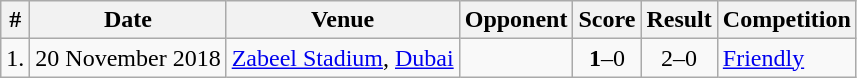<table class="wikitable">
<tr>
<th>#</th>
<th>Date</th>
<th>Venue</th>
<th>Opponent</th>
<th>Score</th>
<th>Result</th>
<th>Competition</th>
</tr>
<tr>
<td>1.</td>
<td>20 November 2018</td>
<td><a href='#'>Zabeel Stadium</a>, <a href='#'>Dubai</a></td>
<td></td>
<td align=center><strong>1</strong>–0</td>
<td align=center>2–0</td>
<td><a href='#'>Friendly</a></td>
</tr>
</table>
